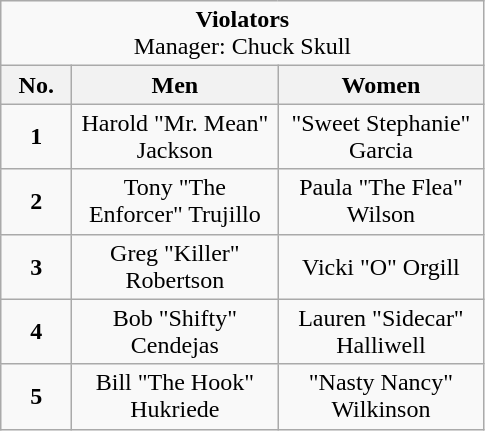<table class="wikitable" style="text-align:center">
<tr>
<td colspan="3"><strong>Violators</strong><br>Manager: Chuck Skull</td>
</tr>
<tr>
<th style="width:40px;">No.</th>
<th style="width:130px;">Men</th>
<th style="width:130px;">Women</th>
</tr>
<tr>
<td><strong>1</strong></td>
<td>Harold "Mr. Mean" Jackson</td>
<td>"Sweet Stephanie" Garcia</td>
</tr>
<tr>
<td><strong>2</strong></td>
<td>Tony "The Enforcer" Trujillo</td>
<td>Paula "The Flea" Wilson</td>
</tr>
<tr>
<td><strong>3</strong></td>
<td>Greg "Killer" Robertson</td>
<td>Vicki "O" Orgill</td>
</tr>
<tr>
<td><strong>4</strong></td>
<td>Bob "Shifty" Cendejas</td>
<td>Lauren "Sidecar" Halliwell</td>
</tr>
<tr>
<td><strong>5</strong></td>
<td>Bill "The Hook" Hukriede</td>
<td>"Nasty Nancy" Wilkinson</td>
</tr>
</table>
